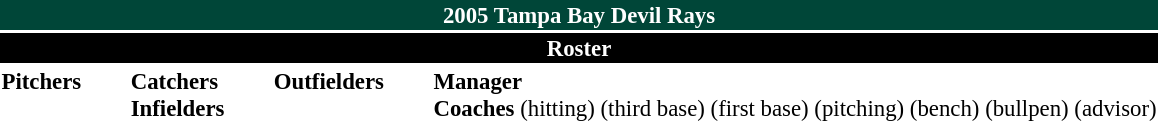<table class="toccolours" style="font-size: 95%;">
<tr>
<th colspan="10" style="background-color: #004638; color: #FFFFFF; text-align: center;">2005 Tampa Bay Devil Rays</th>
</tr>
<tr>
<td colspan="10" style="background-color: #000; color: #FFFFFF; text-align: center;"><strong>Roster</strong></td>
</tr>
<tr>
<td valign="top"><strong>Pitchers</strong><br>



















</td>
<td width="25px"></td>
<td valign="top"><strong>Catchers</strong><br>




<strong>Infielders</strong>








</td>
<td width="25px"></td>
<td valign="top"><strong>Outfielders</strong><br>






</td>
<td width="25px"></td>
<td valign="top"><strong>Manager</strong><br>
<strong>Coaches</strong>
 (hitting)
 (third base)
 (first base)
 (pitching)
 (bench)
 (bullpen)
 (advisor)</td>
</tr>
<tr>
</tr>
</table>
